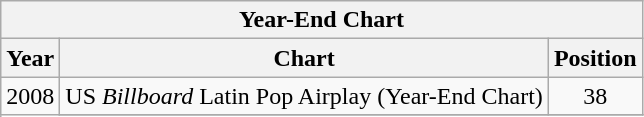<table class="wikitable">
<tr>
<th colspan="3">Year-End Chart</th>
</tr>
<tr>
<th>Year</th>
<th>Chart</th>
<th>Position</th>
</tr>
<tr>
<td rowspan="4">2008</td>
<td>US <em>Billboard</em> Latin Pop Airplay (Year-End Chart)</td>
<td align="center">38</td>
</tr>
<tr>
</tr>
</table>
